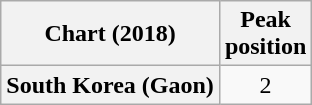<table class="wikitable plainrowheaders sortable" style="text-align:center;" border="1">
<tr>
<th scope="col">Chart (2018)</th>
<th scope="col">Peak<br>position</th>
</tr>
<tr>
<th scope="row">South Korea (Gaon)</th>
<td>2</td>
</tr>
</table>
